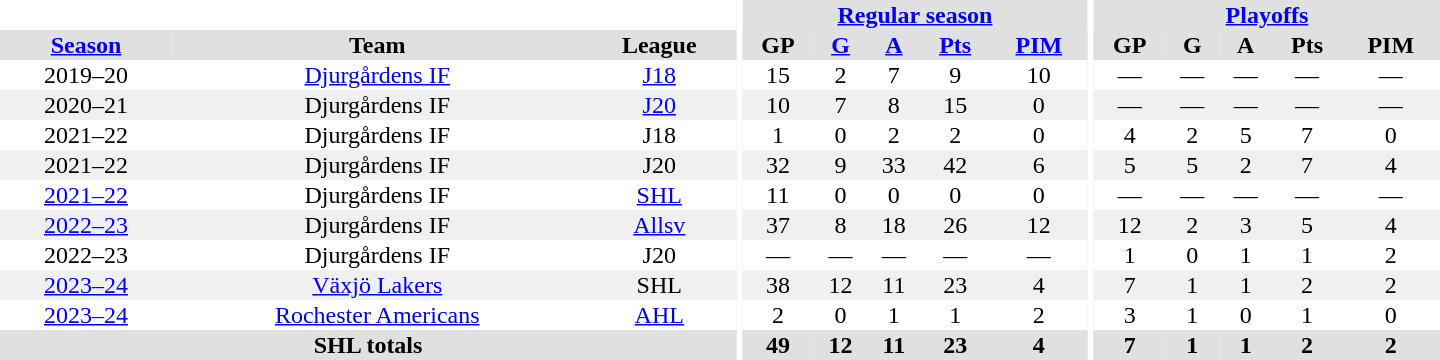<table border="0" cellpadding="1" cellspacing="0" style="text-align:center; width:60em">
<tr bgcolor="#e0e0e0">
<th colspan="3" bgcolor="#ffffff"></th>
<th rowspan="99" bgcolor="#ffffff"></th>
<th colspan="5"><a href='#'>Regular season</a></th>
<th rowspan="99" bgcolor="#ffffff"></th>
<th colspan="5"><a href='#'>Playoffs</a></th>
</tr>
<tr bgcolor="#e0e0e0">
<th><a href='#'>Season</a></th>
<th>Team</th>
<th>League</th>
<th>GP</th>
<th><a href='#'>G</a></th>
<th><a href='#'>A</a></th>
<th><a href='#'>Pts</a></th>
<th><a href='#'>PIM</a></th>
<th>GP</th>
<th>G</th>
<th>A</th>
<th>Pts</th>
<th>PIM</th>
</tr>
<tr>
<td>2019–20</td>
<td><a href='#'>Djurgårdens IF</a></td>
<td><a href='#'>J18</a></td>
<td>15</td>
<td>2</td>
<td>7</td>
<td>9</td>
<td>10</td>
<td>—</td>
<td>—</td>
<td>—</td>
<td>—</td>
<td>—</td>
</tr>
<tr bgcolor="#f0f0f0">
<td>2020–21</td>
<td>Djurgårdens IF</td>
<td><a href='#'>J20</a></td>
<td>10</td>
<td>7</td>
<td>8</td>
<td>15</td>
<td>0</td>
<td>—</td>
<td>—</td>
<td>—</td>
<td>—</td>
<td>—</td>
</tr>
<tr>
<td>2021–22</td>
<td>Djurgårdens IF</td>
<td>J18</td>
<td>1</td>
<td>0</td>
<td>2</td>
<td>2</td>
<td>0</td>
<td>4</td>
<td>2</td>
<td>5</td>
<td>7</td>
<td>0</td>
</tr>
<tr bgcolor="#f0f0f0">
<td>2021–22</td>
<td>Djurgårdens IF</td>
<td>J20</td>
<td>32</td>
<td>9</td>
<td>33</td>
<td>42</td>
<td>6</td>
<td>5</td>
<td>5</td>
<td>2</td>
<td>7</td>
<td>4</td>
</tr>
<tr>
<td><a href='#'>2021–22</a></td>
<td>Djurgårdens IF</td>
<td><a href='#'>SHL</a></td>
<td>11</td>
<td>0</td>
<td>0</td>
<td>0</td>
<td>0</td>
<td>—</td>
<td>—</td>
<td>—</td>
<td>—</td>
<td>—</td>
</tr>
<tr bgcolor="#f0f0f0">
<td><a href='#'>2022–23</a></td>
<td>Djurgårdens IF</td>
<td><a href='#'>Allsv</a></td>
<td>37</td>
<td>8</td>
<td>18</td>
<td>26</td>
<td>12</td>
<td>12</td>
<td>2</td>
<td>3</td>
<td>5</td>
<td>4</td>
</tr>
<tr>
<td>2022–23</td>
<td>Djurgårdens IF</td>
<td>J20</td>
<td>—</td>
<td>—</td>
<td>—</td>
<td>—</td>
<td>—</td>
<td>1</td>
<td>0</td>
<td>1</td>
<td>1</td>
<td>2</td>
</tr>
<tr bgcolor="#f0f0f0">
<td><a href='#'>2023–24</a></td>
<td><a href='#'>Växjö Lakers</a></td>
<td>SHL</td>
<td>38</td>
<td>12</td>
<td>11</td>
<td>23</td>
<td>4</td>
<td>7</td>
<td>1</td>
<td>1</td>
<td>2</td>
<td>2</td>
</tr>
<tr>
<td><a href='#'>2023–24</a></td>
<td><a href='#'>Rochester Americans</a></td>
<td><a href='#'>AHL</a></td>
<td>2</td>
<td>0</td>
<td>1</td>
<td>1</td>
<td>2</td>
<td>3</td>
<td>1</td>
<td>0</td>
<td>1</td>
<td>0</td>
</tr>
<tr bgcolor="#e0e0e0">
<th colspan="3">SHL totals</th>
<th>49</th>
<th>12</th>
<th>11</th>
<th>23</th>
<th>4</th>
<th>7</th>
<th>1</th>
<th>1</th>
<th>2</th>
<th>2</th>
</tr>
</table>
